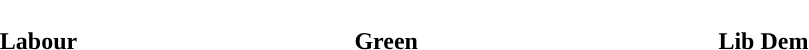<table style="width:60%; text-align:center;">
<tr style="color:white;">
<td style="background:"><strong>21</strong></td>
<td style="background:"><strong>15</strong></td>
<td style="background:"><strong>3</strong></td>
</tr>
<tr>
<td><span><strong>Labour</strong></span></td>
<td><span><strong>Green</strong></span></td>
<td><span><strong>Lib Dem</strong></span></td>
</tr>
</table>
